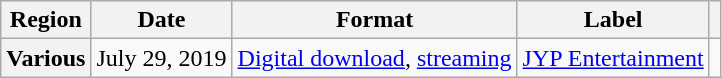<table class="wikitable plainrowheaders">
<tr>
<th>Region</th>
<th>Date</th>
<th>Format</th>
<th>Label</th>
<th></th>
</tr>
<tr>
<th scope="row">Various</th>
<td>July 29, 2019</td>
<td><a href='#'>Digital download</a>, <a href='#'>streaming</a></td>
<td><a href='#'>JYP Entertainment</a></td>
<td></td>
</tr>
</table>
